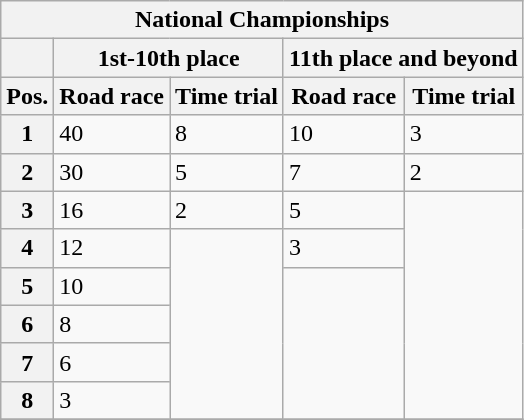<table class="wikitable">
<tr>
<th colspan=5>National Championships</th>
</tr>
<tr>
<th></th>
<th colspan=2>1st-10th place</th>
<th colspan=2>11th place and beyond</th>
</tr>
<tr>
<th>Pos.</th>
<th>Road race</th>
<th>Time trial</th>
<th>Road race</th>
<th>Time trial</th>
</tr>
<tr>
<th>1</th>
<td>40</td>
<td>8</td>
<td>10</td>
<td>3</td>
</tr>
<tr>
<th>2</th>
<td>30</td>
<td>5</td>
<td>7</td>
<td>2</td>
</tr>
<tr>
<th>3</th>
<td>16</td>
<td>2</td>
<td>5</td>
<td rowspan=6></td>
</tr>
<tr>
<th>4</th>
<td>12</td>
<td rowspan=5></td>
<td>3</td>
</tr>
<tr>
<th>5</th>
<td>10</td>
<td rowspan=4></td>
</tr>
<tr>
<th>6</th>
<td>8</td>
</tr>
<tr>
<th>7</th>
<td>6</td>
</tr>
<tr>
<th>8</th>
<td>3</td>
</tr>
<tr>
</tr>
</table>
